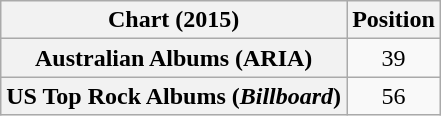<table class="wikitable sortable plainrowheaders" style="text-align:center">
<tr>
<th scope="col">Chart (2015)</th>
<th scope="col">Position</th>
</tr>
<tr>
<th scope="row">Australian Albums (ARIA)</th>
<td>39</td>
</tr>
<tr>
<th scope="row">US Top Rock Albums (<em>Billboard</em>)</th>
<td>56</td>
</tr>
</table>
